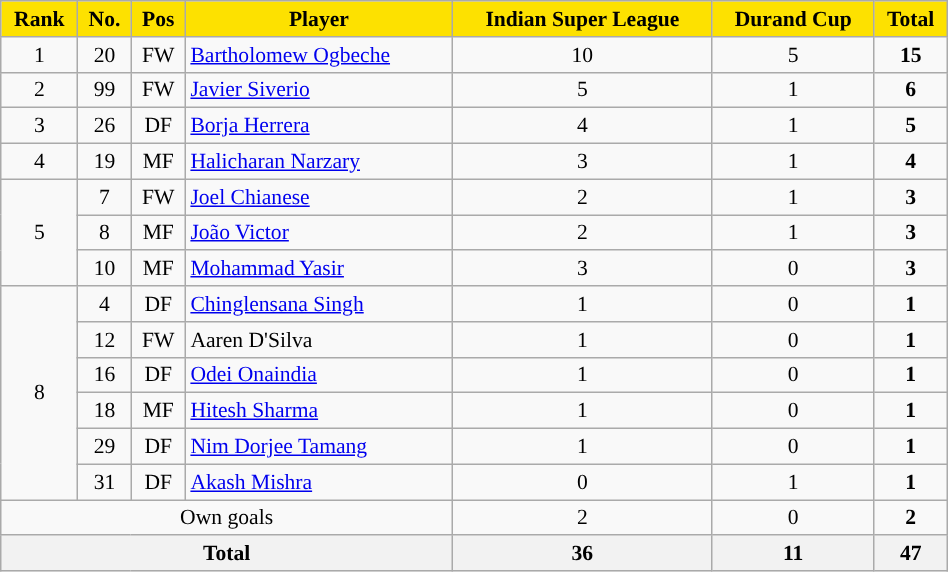<table class="wikitable" style="text-align: center;  font-size:90%; width:50%;">
<tr>
<th style="background:#FDE100; color:#000000;">Rank</th>
<th style="background:#FDE100; color:#000000;">No.</th>
<th style="background:#FDE100; color:#000000;">Pos</th>
<th style="background:#FDE100; color:#000000;">Player</th>
<th style="background:#FDE100; color:#000000;">Indian Super League</th>
<th style="background:#FDE100; color:#000000;">Durand Cup</th>
<th style="background:#FDE100; color:#000000;">Total</th>
</tr>
<tr>
<td>1</td>
<td>20</td>
<td>FW</td>
<td align=left> <a href='#'>Bartholomew Ogbeche</a></td>
<td>10</td>
<td>5</td>
<td><strong>15</strong></td>
</tr>
<tr>
<td>2</td>
<td>99</td>
<td>FW</td>
<td align=left> <a href='#'>Javier Siverio</a></td>
<td>5</td>
<td>1</td>
<td><strong>6</strong></td>
</tr>
<tr>
<td>3</td>
<td>26</td>
<td>DF</td>
<td align=left> <a href='#'>Borja Herrera</a></td>
<td>4</td>
<td>1</td>
<td><strong>5</strong></td>
</tr>
<tr>
<td>4</td>
<td>19</td>
<td>MF</td>
<td align=left> <a href='#'>Halicharan Narzary</a></td>
<td>3</td>
<td>1</td>
<td><strong>4</strong></td>
</tr>
<tr>
<td rowspan="3">5</td>
<td>7</td>
<td>FW</td>
<td align=left> <a href='#'>Joel Chianese</a></td>
<td>2</td>
<td>1</td>
<td><strong>3</strong></td>
</tr>
<tr>
<td>8</td>
<td>MF</td>
<td align=left> <a href='#'>João Victor</a></td>
<td>2</td>
<td>1</td>
<td><strong>3</strong></td>
</tr>
<tr>
<td>10</td>
<td>MF</td>
<td align=left> <a href='#'>Mohammad Yasir</a></td>
<td>3</td>
<td>0</td>
<td><strong>3</strong></td>
</tr>
<tr>
<td rowspan="6">8</td>
<td>4</td>
<td>DF</td>
<td align=left> <a href='#'>Chinglensana Singh</a></td>
<td>1</td>
<td>0</td>
<td><strong>1</strong></td>
</tr>
<tr>
<td>12</td>
<td>FW</td>
<td align=left> Aaren D'Silva</td>
<td>1</td>
<td>0</td>
<td><strong>1</strong></td>
</tr>
<tr>
<td>16</td>
<td>DF</td>
<td align=left> <a href='#'>Odei Onaindia</a></td>
<td>1</td>
<td>0</td>
<td><strong>1</strong></td>
</tr>
<tr>
<td>18</td>
<td>MF</td>
<td align=left> <a href='#'>Hitesh Sharma</a></td>
<td>1</td>
<td>0</td>
<td><strong>1</strong></td>
</tr>
<tr>
<td>29</td>
<td>DF</td>
<td align=left> <a href='#'>Nim Dorjee Tamang</a></td>
<td>1</td>
<td>0</td>
<td><strong>1</strong></td>
</tr>
<tr>
<td>31</td>
<td>DF</td>
<td align=left> <a href='#'>Akash Mishra</a></td>
<td>0</td>
<td>1</td>
<td><strong>1</strong></td>
</tr>
<tr>
<td colspan="4">Own goals</td>
<td>2</td>
<td>0</td>
<td><strong>2</strong></td>
</tr>
<tr>
<th colspan="4"><strong>Total</strong></th>
<th><strong>36</strong></th>
<th><strong>11</strong></th>
<th><strong>47</strong></th>
</tr>
</table>
